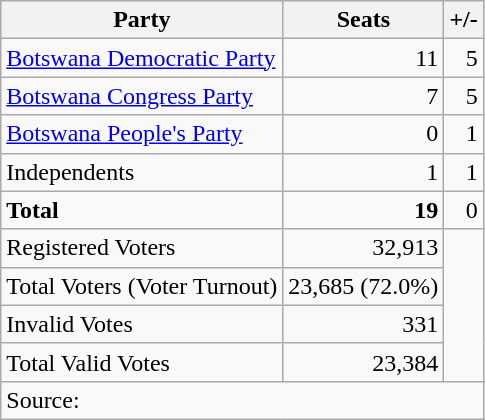<table class=wikitable style=text-align:right>
<tr>
<th>Party</th>
<th>Seats</th>
<th>+/-</th>
</tr>
<tr>
<td align=left><a href='#'>Botswana Democratic Party</a></td>
<td>11</td>
<td>5</td>
</tr>
<tr>
<td align=left><a href='#'>Botswana Congress Party</a></td>
<td>7</td>
<td>5</td>
</tr>
<tr>
<td align=left><a href='#'>Botswana People's Party</a></td>
<td>0</td>
<td>1</td>
</tr>
<tr>
<td align=left>Independents</td>
<td>1</td>
<td>1</td>
</tr>
<tr>
<td align=left><strong>Total</strong></td>
<td><strong>19</strong></td>
<td>0</td>
</tr>
<tr>
<td align=left>Registered Voters</td>
<td>32,913</td>
</tr>
<tr>
<td align=left>Total Voters (Voter Turnout)</td>
<td>23,685 (72.0%)</td>
</tr>
<tr>
<td align=left>Invalid Votes</td>
<td>331</td>
</tr>
<tr>
<td align=left>Total Valid Votes</td>
<td>23,384</td>
</tr>
<tr>
<td colspan=4 align=left>Source: </td>
</tr>
</table>
